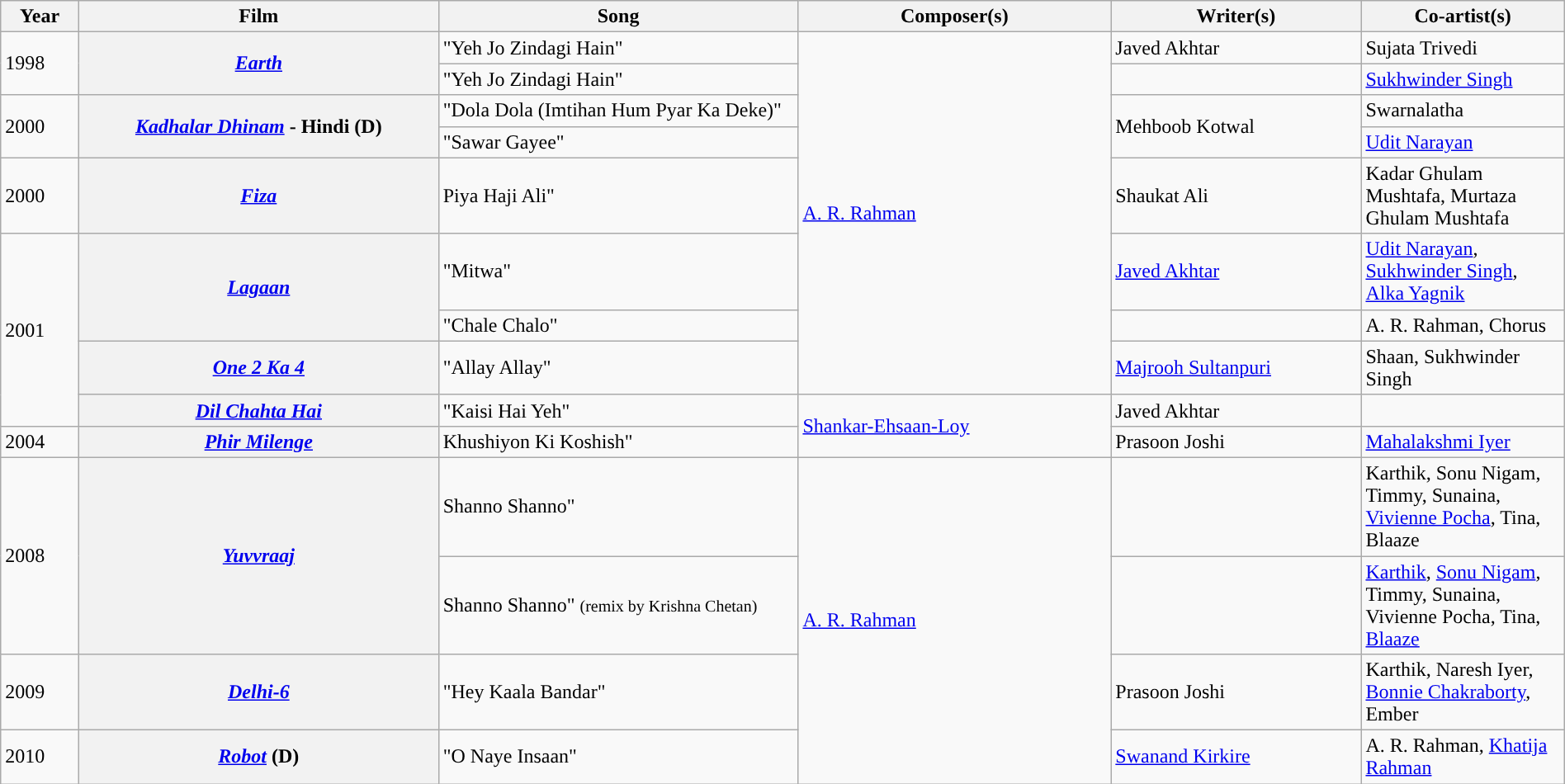<table class="wikitable plainrowheaders" width="100%" textcolor:#000;">
<tr style="background:#b0e0e66;">
<th scope="col" width=5%><strong>Year</strong></th>
<th scope="col" width=23%><strong>Film</strong></th>
<th scope="col" width=23%><strong>Song</strong></th>
<th scope="col" width=20%><strong>Composer(s)</strong></th>
<th scope="col" width=16%><strong>Writer(s)</strong></th>
<th scope="col" width=18%><strong>Co-artist(s)</strong></th>
</tr>
<tr>
<td rowspan=2>1998</td>
<th Rowspan=2><em><a href='#'>Earth</a></em></th>
<td>"Yeh Jo Zindagi Hain"</td>
<td rowspan=8><a href='#'>A. R. Rahman</a></td>
<td>Javed Akhtar</td>
<td>Sujata Trivedi</td>
</tr>
<tr>
<td>"Yeh Jo Zindagi Hain"</td>
<td></td>
<td><a href='#'>Sukhwinder Singh</a></td>
</tr>
<tr>
<td rowspan=2>2000</td>
<th Rowspan=2><em><a href='#'>Kadhalar Dhinam</a></em> - Hindi (D)</th>
<td>"Dola Dola (Imtihan Hum Pyar Ka Deke)"</td>
<td rowspan=2>Mehboob Kotwal</td>
<td>Swarnalatha</td>
</tr>
<tr>
<td>"Sawar Gayee"</td>
<td><a href='#'>Udit Narayan</a></td>
</tr>
<tr>
<td>2000</td>
<th><em><a href='#'>Fiza</a></em></th>
<td>Piya Haji Ali"</td>
<td>Shaukat Ali</td>
<td>Kadar Ghulam Mushtafa, Murtaza Ghulam Mushtafa</td>
</tr>
<tr>
<td rowspan="4">2001</td>
<th rowspan="2"><em><a href='#'>Lagaan</a></em></th>
<td>"Mitwa"</td>
<td><a href='#'>Javed Akhtar</a></td>
<td><a href='#'>Udit Narayan</a>, <a href='#'>Sukhwinder Singh</a>, <a href='#'>Alka Yagnik</a></td>
</tr>
<tr>
<td>"Chale Chalo"</td>
<td></td>
<td>A. R. Rahman, Chorus</td>
</tr>
<tr>
<th><em><a href='#'>One 2 Ka 4</a></em></th>
<td>"Allay Allay"</td>
<td><a href='#'>Majrooh Sultanpuri</a></td>
<td>Shaan, Sukhwinder Singh</td>
</tr>
<tr>
<th><em><a href='#'>Dil Chahta Hai</a></em></th>
<td>"Kaisi Hai Yeh"</td>
<td rowspan="2"><a href='#'>Shankar-Ehsaan-Loy</a></td>
<td>Javed Akhtar</td>
<td></td>
</tr>
<tr>
<td>2004</td>
<th><em><a href='#'>Phir Milenge</a></em></th>
<td>Khushiyon Ki Koshish"</td>
<td>Prasoon Joshi</td>
<td><a href='#'>Mahalakshmi Iyer</a></td>
</tr>
<tr>
<td rowspan=2>2008</td>
<th Rowspan=2><em><a href='#'>Yuvvraaj</a></em></th>
<td>Shanno Shanno"</td>
<td rowspan="4"><a href='#'>A. R. Rahman</a></td>
<td></td>
<td>Karthik, Sonu Nigam, Timmy, Sunaina, <a href='#'>Vivienne Pocha</a>, Tina, Blaaze</td>
</tr>
<tr>
<td>Shanno Shanno" <small>(remix by Krishna Chetan)</small></td>
<td></td>
<td><a href='#'>Karthik</a>, <a href='#'>Sonu Nigam</a>, Timmy, Sunaina, Vivienne Pocha, Tina, <a href='#'>Blaaze</a></td>
</tr>
<tr>
<td>2009</td>
<th><em><a href='#'>Delhi-6</a></em></th>
<td>"Hey Kaala Bandar"</td>
<td>Prasoon Joshi</td>
<td>Karthik, Naresh Iyer, <a href='#'>Bonnie Chakraborty</a>, Ember</td>
</tr>
<tr>
<td>2010</td>
<th><em><a href='#'>Robot</a></em> (D)</th>
<td>"O Naye Insaan"</td>
<td><a href='#'>Swanand Kirkire</a></td>
<td>A. R. Rahman, <a href='#'>Khatija Rahman</a></td>
</tr>
</table>
